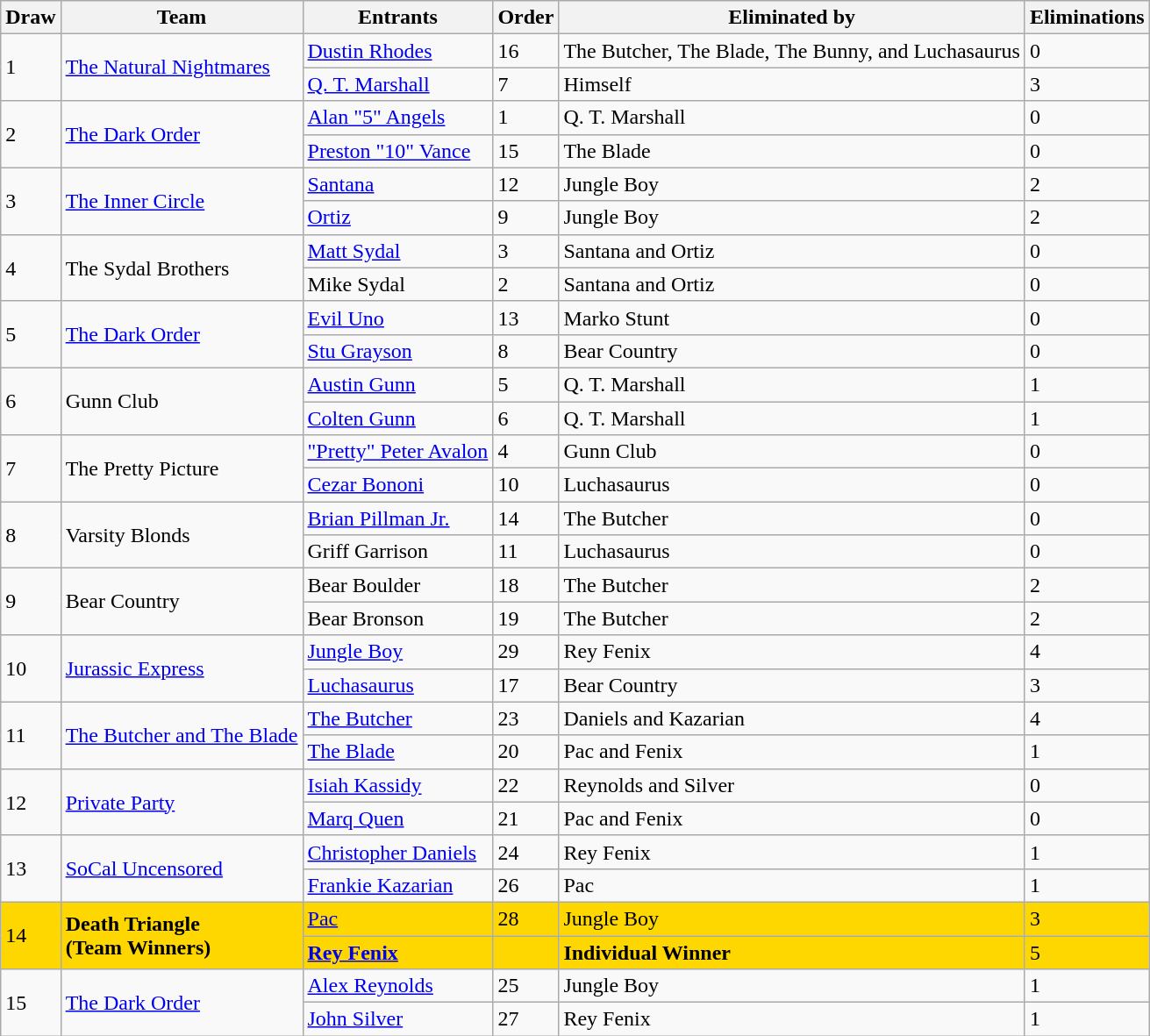<table class="wikitable sortable">
<tr>
<th>Draw</th>
<th>Team</th>
<th>Entrants</th>
<th>Order</th>
<th>Eliminated by</th>
<th>Eliminations</th>
</tr>
<tr>
<td rowspan="2">1</td>
<td rowspan="2"><a href='#'>The Natural Nightmares</a></td>
<td><a href='#'>Dustin Rhodes</a></td>
<td>16</td>
<td>The Butcher, The Blade, The Bunny, and Luchasaurus</td>
<td>0</td>
</tr>
<tr>
<td><a href='#'>Q. T. Marshall</a></td>
<td>7</td>
<td>Himself</td>
<td>3</td>
</tr>
<tr>
<td rowspan="2">2</td>
<td rowspan="2"><a href='#'>The Dark Order</a></td>
<td><a href='#'>Alan "5" Angels</a></td>
<td>1</td>
<td>Q. T. Marshall</td>
<td>0</td>
</tr>
<tr>
<td><a href='#'>Preston "10" Vance</a></td>
<td>15</td>
<td>The Blade</td>
<td>0</td>
</tr>
<tr>
<td rowspan="2">3</td>
<td rowspan="2"><a href='#'>The Inner Circle</a></td>
<td><a href='#'>Santana</a></td>
<td>12</td>
<td>Jungle Boy</td>
<td>2</td>
</tr>
<tr>
<td><a href='#'>Ortiz</a></td>
<td>9</td>
<td>Jungle Boy</td>
<td>2</td>
</tr>
<tr>
<td rowspan="2">4</td>
<td rowspan="2">The Sydal Brothers</td>
<td><a href='#'>Matt Sydal</a></td>
<td>3</td>
<td>Santana and Ortiz</td>
<td>0</td>
</tr>
<tr>
<td>Mike Sydal</td>
<td>2</td>
<td>Santana and Ortiz</td>
<td>0</td>
</tr>
<tr>
<td rowspan="2">5</td>
<td rowspan="2"><a href='#'>The Dark Order</a></td>
<td><a href='#'>Evil Uno</a></td>
<td>13</td>
<td>Marko Stunt</td>
<td>0</td>
</tr>
<tr>
<td><a href='#'>Stu Grayson</a></td>
<td>8</td>
<td>Bear Country</td>
<td>0</td>
</tr>
<tr>
<td rowspan="2">6</td>
<td rowspan="2">Gunn Club</td>
<td><a href='#'>Austin Gunn</a></td>
<td>5</td>
<td>Q. T. Marshall</td>
<td>1</td>
</tr>
<tr>
<td><a href='#'>Colten Gunn</a></td>
<td>6</td>
<td>Q. T. Marshall</td>
<td>1</td>
</tr>
<tr>
<td rowspan="2">7</td>
<td rowspan="2">The Pretty Picture</td>
<td><a href='#'>"Pretty" Peter Avalon</a></td>
<td>4</td>
<td>Gunn Club</td>
<td>0</td>
</tr>
<tr>
<td><a href='#'>Cezar Bononi</a></td>
<td>10</td>
<td>Luchasaurus</td>
<td>0</td>
</tr>
<tr>
<td rowspan="2">8</td>
<td rowspan="2">Varsity Blonds</td>
<td><a href='#'>Brian Pillman Jr.</a></td>
<td>14</td>
<td>The Butcher</td>
<td>0</td>
</tr>
<tr>
<td>Griff Garrison</td>
<td>11</td>
<td>Luchasaurus</td>
<td>0</td>
</tr>
<tr>
<td rowspan="2">9</td>
<td rowspan="2">Bear Country</td>
<td>Bear Boulder</td>
<td>18</td>
<td>The Butcher</td>
<td>2</td>
</tr>
<tr>
<td>Bear Bronson</td>
<td>19</td>
<td>The Butcher</td>
<td>2</td>
</tr>
<tr>
<td rowspan="2">10</td>
<td rowspan="2"><a href='#'>Jurassic Express</a></td>
<td><a href='#'>Jungle Boy</a></td>
<td>29</td>
<td>Rey Fenix</td>
<td>4</td>
</tr>
<tr>
<td><a href='#'>Luchasaurus</a></td>
<td>17</td>
<td>Bear Country</td>
<td>3</td>
</tr>
<tr>
<td rowspan="2">11</td>
<td rowspan="2"><a href='#'>The Butcher and The Blade</a></td>
<td><a href='#'>The Butcher</a></td>
<td>23</td>
<td>Daniels and Kazarian</td>
<td>4</td>
</tr>
<tr>
<td><a href='#'>The Blade</a></td>
<td>20</td>
<td>Pac and Fenix</td>
<td>1</td>
</tr>
<tr>
<td rowspan="2">12</td>
<td rowspan="2"><a href='#'>Private Party</a></td>
<td><a href='#'>Isiah Kassidy</a></td>
<td>22</td>
<td>Reynolds and Silver</td>
<td>0</td>
</tr>
<tr>
<td><a href='#'>Marq Quen</a></td>
<td>21</td>
<td>Pac and Fenix</td>
<td>0</td>
</tr>
<tr>
<td rowspan="2">13</td>
<td rowspan="2"><a href='#'>SoCal Uncensored</a></td>
<td><a href='#'>Christopher Daniels</a></td>
<td>24</td>
<td>Rey Fenix</td>
<td>1</td>
</tr>
<tr>
<td><a href='#'>Frankie Kazarian</a></td>
<td>26</td>
<td>Pac</td>
<td>1</td>
</tr>
<tr style="background: gold">
<td rowspan="2">14</td>
<td rowspan="2"><strong>Death Triangle<br>(Team Winners)</strong></td>
<td><a href='#'>Pac</a></td>
<td>28</td>
<td>Jungle Boy</td>
<td>3</td>
</tr>
<tr style="background: gold">
<td><strong><a href='#'>Rey Fenix</a></strong></td>
<td><strong></strong></td>
<td><strong>Individual Winner</strong></td>
<td>5</td>
</tr>
<tr>
<td rowspan="2">15</td>
<td rowspan="2"><a href='#'>The Dark Order</a></td>
<td><a href='#'>Alex Reynolds</a></td>
<td>25</td>
<td>Jungle Boy</td>
<td>1</td>
</tr>
<tr>
<td><a href='#'>John Silver</a></td>
<td>27</td>
<td>Rey Fenix</td>
<td>1</td>
</tr>
</table>
